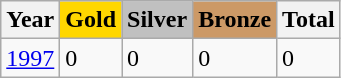<table class="wikitable">
<tr>
<th>Year</th>
<td style="background:gold; font-weight:bold;">Gold</td>
<td style="background:silver; font-weight:bold;">Silver</td>
<td style="background:#c96; font-weight:bold;">Bronze</td>
<th>Total</th>
</tr>
<tr>
<td><a href='#'>1997</a></td>
<td>0</td>
<td>0</td>
<td>0</td>
<td>0</td>
</tr>
</table>
